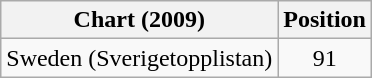<table class="wikitable">
<tr>
<th>Chart (2009)</th>
<th>Position</th>
</tr>
<tr>
<td>Sweden (Sverigetopplistan)</td>
<td align="center">91</td>
</tr>
</table>
